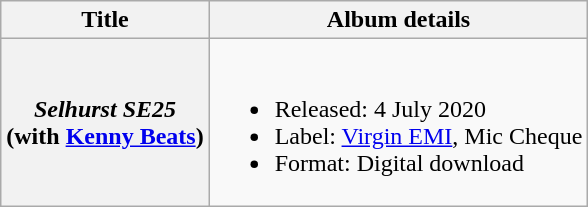<table class="wikitable plainrowheaders">
<tr>
<th>Title</th>
<th>Album details</th>
</tr>
<tr>
<th scope="row"><em>Selhurst SE25</em><br><span>(with <a href='#'>Kenny Beats</a>)</span></th>
<td><br><ul><li>Released: 4 July 2020</li><li>Label: <a href='#'>Virgin EMI</a>, Mic Cheque</li><li>Format: Digital download</li></ul></td>
</tr>
</table>
